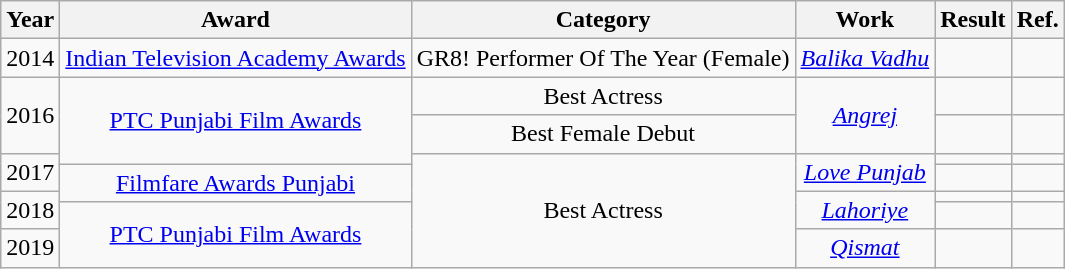<table class="wikitable sortable">
<tr>
<th>Year</th>
<th>Award</th>
<th>Category</th>
<th>Work</th>
<th>Result</th>
<th>Ref.</th>
</tr>
<tr>
<td>2014</td>
<td style="text-align:center;"><a href='#'>Indian Television Academy Awards</a></td>
<td style="text-align:center;">GR8! Performer Of The Year (Female)</td>
<td style="text-align:center;"><em><a href='#'>Balika Vadhu</a></em></td>
<td></td>
<td style="text-align:center;"></td>
</tr>
<tr>
<td rowspan="2">2016</td>
<td rowspan="3" style="text-align:center;"><a href='#'>PTC Punjabi Film Awards</a></td>
<td style="text-align:center;">Best Actress</td>
<td rowspan="2" style="text-align:center;"><em><a href='#'>Angrej</a></em></td>
<td></td>
<td></td>
</tr>
<tr>
<td style="text-align:center;">Best Female Debut</td>
<td></td>
<td></td>
</tr>
<tr>
<td rowspan="2">2017</td>
<td rowspan="5" style="text-align:center;">Best Actress</td>
<td style="text-align:center;" rowspan="2"><em><a href='#'>Love Punjab</a></em></td>
<td></td>
<td></td>
</tr>
<tr>
<td style="text-align:center;"  rowspan="2"><a href='#'>Filmfare Awards Punjabi</a></td>
<td></td>
<td style="text-align:center;"></td>
</tr>
<tr>
<td rowspan="2">2018</td>
<td rowspan="2" style="text-align:center;"><em><a href='#'>Lahoriye</a></em></td>
<td></td>
<td></td>
</tr>
<tr>
<td rowspan="2" style="text-align:center;"><a href='#'>PTC Punjabi Film Awards</a></td>
<td></td>
<td></td>
</tr>
<tr>
<td>2019</td>
<td style="text-align:center;"><em><a href='#'>Qismat</a></em></td>
<td></td>
<td></td>
</tr>
</table>
